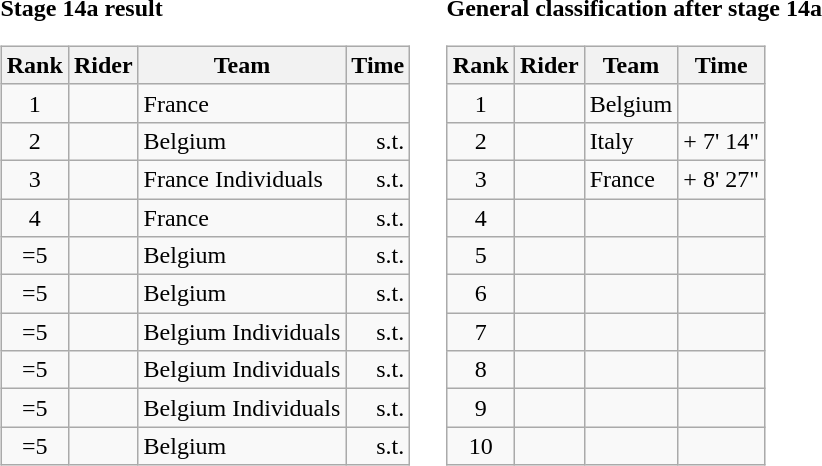<table>
<tr>
<td><strong>Stage 14a result</strong><br><table class="wikitable">
<tr>
<th scope="col">Rank</th>
<th scope="col">Rider</th>
<th scope="col">Team</th>
<th scope="col">Time</th>
</tr>
<tr>
<td style="text-align:center;">1</td>
<td></td>
<td>France</td>
<td style="text-align:right;"></td>
</tr>
<tr>
<td style="text-align:center;">2</td>
<td></td>
<td>Belgium</td>
<td style="text-align:right;">s.t.</td>
</tr>
<tr>
<td style="text-align:center;">3</td>
<td></td>
<td>France Individuals</td>
<td style="text-align:right;">s.t.</td>
</tr>
<tr>
<td style="text-align:center;">4</td>
<td></td>
<td>France</td>
<td style="text-align:right;">s.t.</td>
</tr>
<tr>
<td style="text-align:center;">=5</td>
<td></td>
<td>Belgium</td>
<td style="text-align:right;">s.t.</td>
</tr>
<tr>
<td style="text-align:center;">=5</td>
<td></td>
<td>Belgium</td>
<td style="text-align:right;">s.t.</td>
</tr>
<tr>
<td style="text-align:center;">=5</td>
<td></td>
<td>Belgium Individuals</td>
<td style="text-align:right;">s.t.</td>
</tr>
<tr>
<td style="text-align:center;">=5</td>
<td></td>
<td>Belgium Individuals</td>
<td style="text-align:right;">s.t.</td>
</tr>
<tr>
<td style="text-align:center;">=5</td>
<td></td>
<td>Belgium Individuals</td>
<td style="text-align:right;">s.t.</td>
</tr>
<tr>
<td style="text-align:center;">=5</td>
<td></td>
<td>Belgium</td>
<td style="text-align:right;">s.t.</td>
</tr>
</table>
</td>
<td></td>
<td><strong>General classification after stage 14a</strong><br><table class="wikitable">
<tr>
<th scope="col">Rank</th>
<th scope="col">Rider</th>
<th scope="col">Team</th>
<th scope="col">Time</th>
</tr>
<tr>
<td style="text-align:center;">1</td>
<td></td>
<td>Belgium</td>
<td style="text-align:right;"></td>
</tr>
<tr>
<td style="text-align:center;">2</td>
<td></td>
<td>Italy</td>
<td style="text-align:right;">+ 7' 14"</td>
</tr>
<tr>
<td style="text-align:center;">3</td>
<td></td>
<td>France</td>
<td style="text-align:right;">+ 8' 27"</td>
</tr>
<tr>
<td style="text-align:center;">4</td>
<td></td>
<td></td>
<td></td>
</tr>
<tr>
<td style="text-align:center;">5</td>
<td></td>
<td></td>
<td></td>
</tr>
<tr>
<td style="text-align:center;">6</td>
<td></td>
<td></td>
<td></td>
</tr>
<tr>
<td style="text-align:center;">7</td>
<td></td>
<td></td>
<td></td>
</tr>
<tr>
<td style="text-align:center;">8</td>
<td></td>
<td></td>
<td></td>
</tr>
<tr>
<td style="text-align:center;">9</td>
<td></td>
<td></td>
<td></td>
</tr>
<tr>
<td style="text-align:center;">10</td>
<td></td>
<td></td>
<td></td>
</tr>
</table>
</td>
</tr>
</table>
